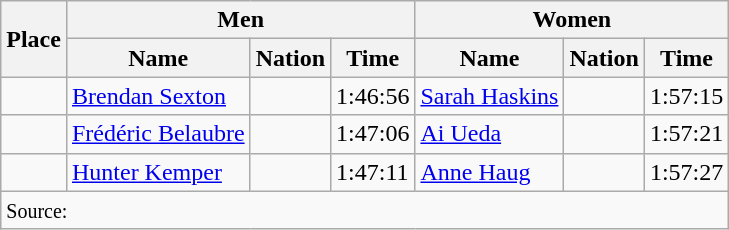<table class="wikitable">
<tr>
<th rowspan="2">Place</th>
<th colspan="3">Men</th>
<th colspan="3">Women</th>
</tr>
<tr>
<th>Name</th>
<th>Nation</th>
<th>Time</th>
<th>Name</th>
<th>Nation</th>
<th>Time</th>
</tr>
<tr>
<td align="center"></td>
<td><a href='#'>Brendan Sexton</a></td>
<td></td>
<td>1:46:56</td>
<td><a href='#'>Sarah Haskins</a></td>
<td></td>
<td>1:57:15</td>
</tr>
<tr>
<td align="center"></td>
<td><a href='#'>Frédéric Belaubre</a></td>
<td></td>
<td>1:47:06</td>
<td><a href='#'>Ai Ueda</a></td>
<td></td>
<td>1:57:21</td>
</tr>
<tr>
<td align="center"></td>
<td><a href='#'>Hunter Kemper</a></td>
<td></td>
<td>1:47:11</td>
<td><a href='#'>Anne Haug</a></td>
<td></td>
<td>1:57:27</td>
</tr>
<tr>
<td colspan="7"><small>Source:</small></td>
</tr>
</table>
